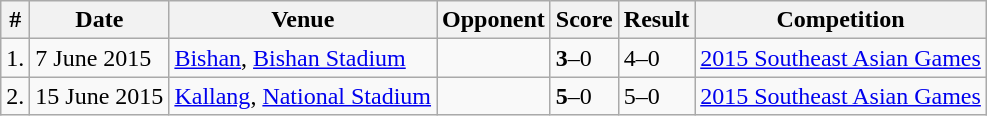<table class="wikitable collapsible collapsed">
<tr>
<th>#</th>
<th>Date</th>
<th>Venue</th>
<th>Opponent</th>
<th>Score</th>
<th>Result</th>
<th>Competition</th>
</tr>
<tr>
<td>1.</td>
<td>7 June 2015</td>
<td><a href='#'>Bishan</a>, <a href='#'>Bishan Stadium</a></td>
<td></td>
<td><strong>3</strong>–0</td>
<td>4–0</td>
<td><a href='#'>2015 Southeast Asian Games</a></td>
</tr>
<tr>
<td>2.</td>
<td>15 June 2015</td>
<td><a href='#'>Kallang</a>, <a href='#'>National Stadium</a></td>
<td></td>
<td><strong>5</strong>–0</td>
<td>5–0</td>
<td><a href='#'>2015 Southeast Asian Games</a></td>
</tr>
</table>
